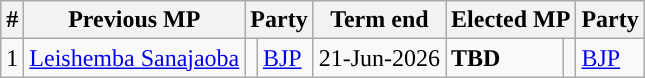<table class="wikitable sortable">
<tr>
<th>#</th>
<th>Previous MP</th>
<th colspan="2">Party</th>
<th>Term end</th>
<th colspan="2">Elected MP</th>
<th>Party</th>
</tr>
<tr>
<td>1</td>
<td><a href='#'>Leishemba Sanajaoba</a></td>
<td width="1px"></td>
<td><a href='#'>BJP</a></td>
<td>21-Jun-2026</td>
<td><strong>TBD</strong></td>
<td width="1px"></td>
<td><a href='#'>BJP</a></td>
</tr>
</table>
